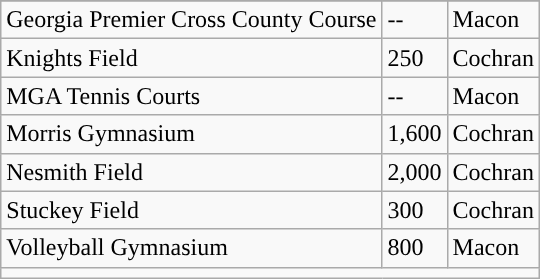<table class="wikitable" center; clear:right; margin:0 0 1em 1em;">
<tr>
</tr>
<tr>
<td>Georgia Premier Cross County Course</td>
<td>--</td>
<td>Macon</td>
</tr>
<tr>
<td>Knights Field</td>
<td>250</td>
<td>Cochran</td>
</tr>
<tr>
<td>MGA Tennis Courts</td>
<td>--</td>
<td>Macon</td>
</tr>
<tr>
<td>Morris Gymnasium</td>
<td>1,600</td>
<td>Cochran</td>
</tr>
<tr>
<td>Nesmith Field</td>
<td>2,000</td>
<td>Cochran</td>
</tr>
<tr>
<td>Stuckey Field</td>
<td>300</td>
<td>Cochran</td>
</tr>
<tr>
<td>Volleyball Gymnasium</td>
<td>800</td>
<td>Macon</td>
</tr>
<tr>
<td colspan="3"></td>
</tr>
</table>
